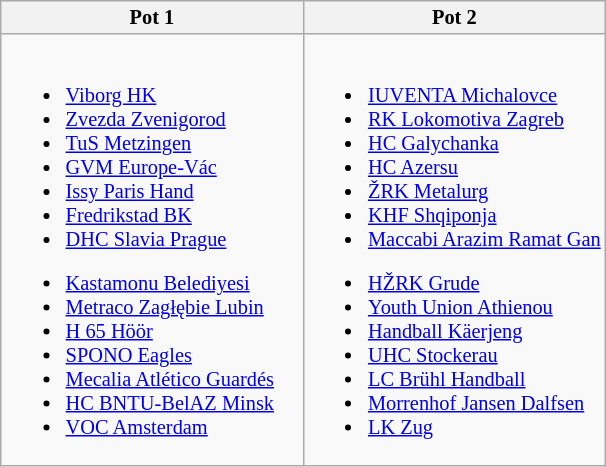<table class="wikitable" style="font-size:85%; white-space:nowrap;">
<tr>
<th width=50%>Pot 1</th>
<th width=50%>Pot 2</th>
</tr>
<tr>
<td><br>
<ul><li> <a href='#'>Viborg HK</a></li><li> <a href='#'>Zvezda Zvenigorod</a></li><li> <a href='#'>TuS Metzingen</a></li><li> <a href='#'>GVM Europe-Vác</a></li><li> <a href='#'>Issy Paris Hand</a></li><li> <a href='#'>Fredrikstad BK</a></li><li> <a href='#'>DHC Slavia Prague</a></li></ul><ul><li> <a href='#'>Kastamonu Belediyesi</a></li><li> <a href='#'>Metraco Zagłębie Lubin</a></li><li> <a href='#'>H 65 Höör</a></li><li> <a href='#'>SPONO Eagles</a></li><li> <a href='#'>Mecalia Atlético Guardés</a></li><li> <a href='#'>HC BNTU-BelAZ Minsk</a></li><li> <a href='#'>VOC Amsterdam</a></li></ul></td>
<td><br>
<ul><li> <a href='#'>IUVENTA Michalovce</a></li><li> <a href='#'>RK Lokomotiva Zagreb</a></li><li> <a href='#'>HC Galychanka</a></li><li> <a href='#'>HC Azersu</a></li><li> <a href='#'>ŽRK Metalurg</a></li><li> <a href='#'>KHF Shqiponja</a></li><li> <a href='#'>Maccabi Arazim Ramat Gan</a></li></ul><ul><li> <a href='#'>HŽRK Grude</a></li><li> <a href='#'>Youth Union Athienou</a></li><li> <a href='#'>Handball Käerjeng</a></li><li> <a href='#'>UHC Stockerau</a></li><li> <a href='#'>LC Brühl Handball</a></li><li> <a href='#'>Morrenhof Jansen Dalfsen</a></li><li> <a href='#'>LK Zug</a></li></ul></td>
</tr>
</table>
